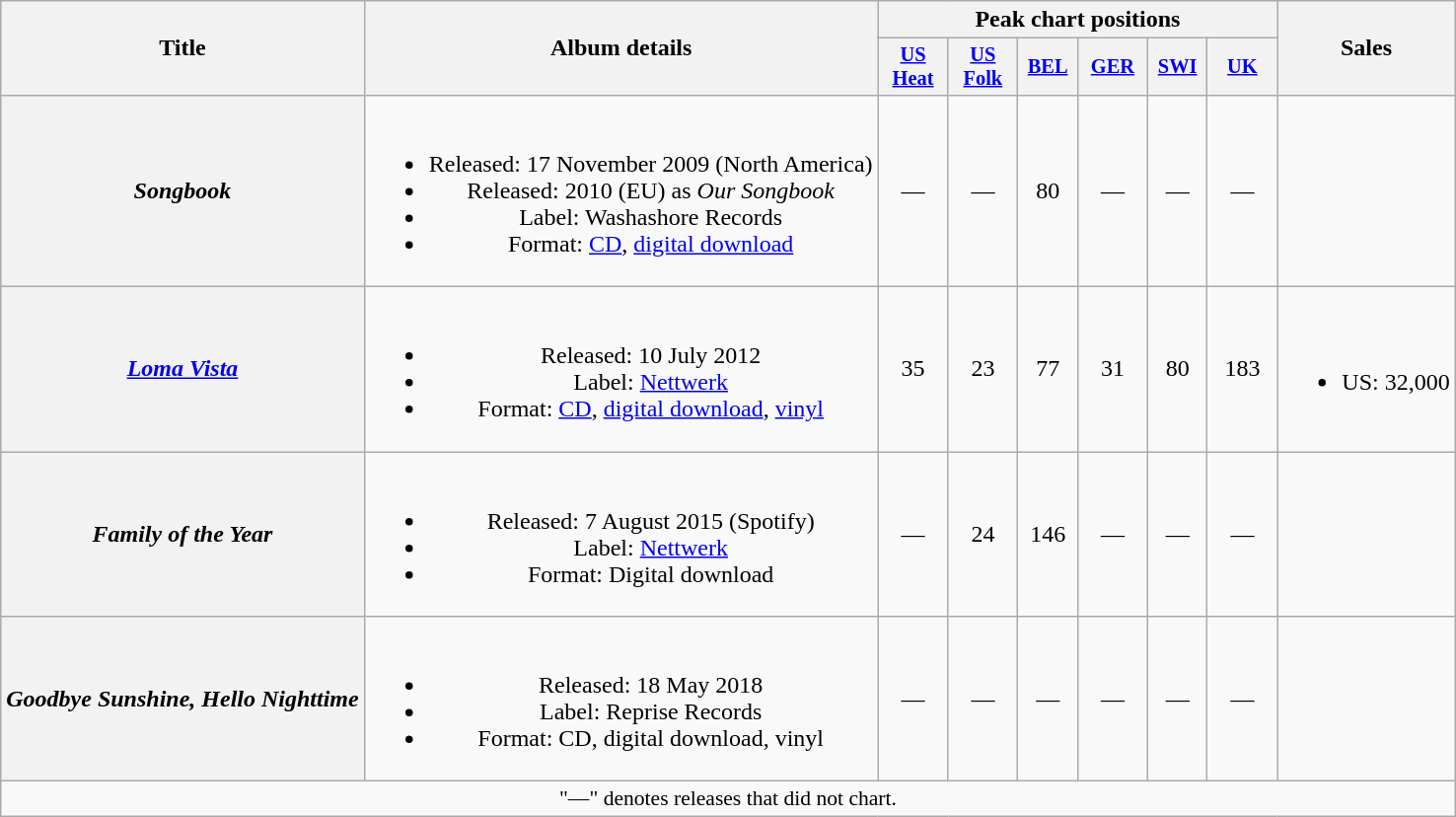<table class="wikitable plainrowheaders" style="text-align:center;">
<tr>
<th scope="col" rowspan="2">Title</th>
<th scope="col" rowspan="2">Album details</th>
<th scope="col" colspan="6">Peak chart positions</th>
<th scope="col" rowspan="2">Sales</th>
</tr>
<tr>
<th scope="col" style="width:3em;font-size:85%;"><a href='#'>US<br>Heat</a><br></th>
<th scope="col" style="width:3em;font-size:85%;"><a href='#'>US<br>Folk</a><br></th>
<th scope="col" style="width:2.5em;font-size:85%;"><a href='#'>BEL</a><br></th>
<th scope="col" style="width:3em;font-size:85%;"><a href='#'>GER</a><br></th>
<th scope="col" style="width:2.5em;font-size:85%;"><a href='#'>SWI</a><br></th>
<th scope="col" style="width:3em;font-size:85%;"><a href='#'>UK</a><br></th>
</tr>
<tr>
<th scope="row"><em>Songbook</em></th>
<td><br><ul><li>Released: 17 November 2009 (North America)</li><li>Released: 2010 (EU) as <em>Our Songbook</em></li><li>Label: Washashore Records</li><li>Format: <a href='#'>CD</a>, <a href='#'>digital download</a></li></ul></td>
<td>—</td>
<td>—</td>
<td>80</td>
<td>—</td>
<td>—</td>
<td>—</td>
<td></td>
</tr>
<tr>
<th scope="row"><em><a href='#'>Loma Vista</a></em></th>
<td><br><ul><li>Released: 10 July 2012</li><li>Label: <a href='#'>Nettwerk</a></li><li>Format: <a href='#'>CD</a>, <a href='#'>digital download</a>, <a href='#'>vinyl</a></li></ul></td>
<td>35</td>
<td>23</td>
<td>77</td>
<td>31</td>
<td>80</td>
<td>183</td>
<td><br><ul><li>US: 32,000</li></ul></td>
</tr>
<tr>
<th scope="row"><em>Family of the Year</em></th>
<td><br><ul><li>Released: 7 August 2015 (Spotify)</li><li>Label: <a href='#'>Nettwerk</a></li><li>Format: Digital download</li></ul></td>
<td>—</td>
<td>24</td>
<td>146</td>
<td>—</td>
<td>—</td>
<td>—</td>
<td></td>
</tr>
<tr>
<th scope="row"><em>Goodbye Sunshine, Hello Nighttime</em></th>
<td><br><ul><li>Released: 18 May 2018</li><li>Label: Reprise Records</li><li>Format: CD, digital download, vinyl</li></ul></td>
<td>—</td>
<td>—</td>
<td>—</td>
<td>—</td>
<td>—</td>
<td>—</td>
<td></td>
</tr>
<tr>
<td colspan="14" style="text-align:center; font-size:90%;">"—" denotes releases that did not chart.</td>
</tr>
</table>
